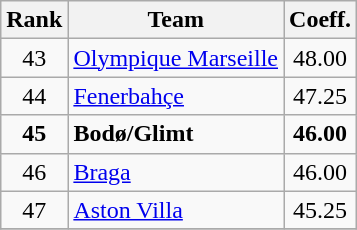<table class="wikitable" style="text-align: center;">
<tr>
<th>Rank</th>
<th>Team</th>
<th>Coeff.</th>
</tr>
<tr>
<td>43</td>
<td align=left> <a href='#'>Olympique Marseille</a></td>
<td>48.00</td>
</tr>
<tr>
<td>44</td>
<td align=left> <a href='#'>Fenerbahçe</a></td>
<td>47.25</td>
</tr>
<tr>
<td><strong>45</strong></td>
<td align=left> <strong>Bodø/Glimt</strong></td>
<td><strong>46.00</strong></td>
</tr>
<tr>
<td>46</td>
<td align=left> <a href='#'>Braga</a></td>
<td>46.00</td>
</tr>
<tr>
<td>47</td>
<td align=left> <a href='#'>Aston Villa</a></td>
<td>45.25</td>
</tr>
<tr>
</tr>
</table>
